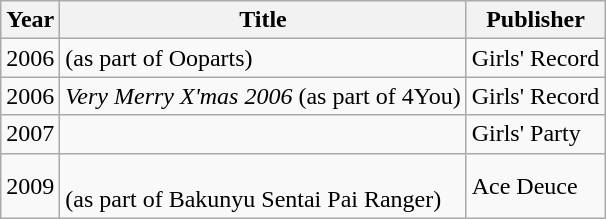<table class="wikitable">
<tr>
<th>Year</th>
<th>Title</th>
<th>Publisher</th>
</tr>
<tr>
<td>2006</td>
<td> (as part of Ooparts)</td>
<td>Girls' Record</td>
</tr>
<tr>
<td>2006</td>
<td><em>Very Merry X'mas 2006</em> (as part of 4You)</td>
<td>Girls' Record</td>
</tr>
<tr>
<td>2007</td>
<td></td>
<td>Girls' Party</td>
</tr>
<tr>
<td>2009</td>
<td><br>(as part of Bakunyu Sentai Pai Ranger)</td>
<td>Ace Deuce</td>
</tr>
</table>
